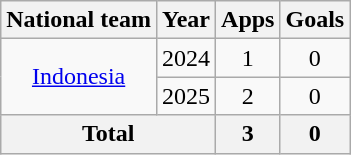<table class="wikitable" style="text-align:center">
<tr>
<th>National team</th>
<th>Year</th>
<th>Apps</th>
<th>Goals</th>
</tr>
<tr>
<td rowspan="2"><a href='#'>Indonesia</a></td>
<td>2024</td>
<td>1</td>
<td>0</td>
</tr>
<tr>
<td>2025</td>
<td>2</td>
<td>0</td>
</tr>
<tr>
<th colspan="2">Total</th>
<th>3</th>
<th>0</th>
</tr>
</table>
